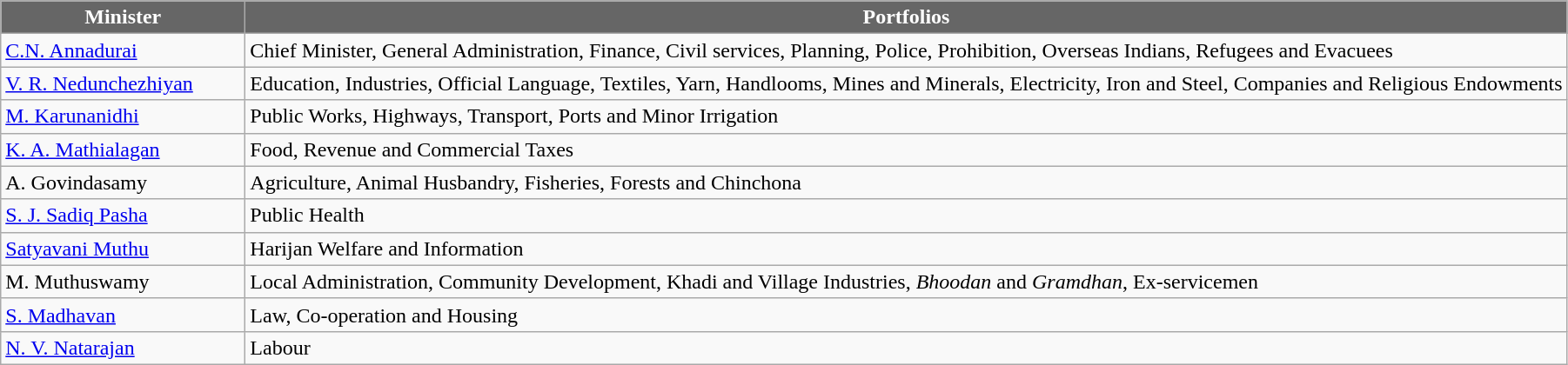<table class="wikitable">
<tr>
<th style="background:#666; color:white; width:180px;">Minister</th>
<th style="background:#666; color:white;">Portfolios</th>
</tr>
<tr>
<td><a href='#'>C.N. Annadurai</a></td>
<td>Chief Minister, General Administration, Finance, Civil services, Planning, Police, Prohibition, Overseas Indians, Refugees and Evacuees</td>
</tr>
<tr>
<td><a href='#'>V. R. Nedunchezhiyan</a></td>
<td>Education, Industries, Official Language, Textiles, Yarn, Handlooms, Mines and Minerals, Electricity, Iron and Steel, Companies and Religious Endowments</td>
</tr>
<tr>
<td><a href='#'>M. Karunanidhi</a></td>
<td>Public Works, Highways, Transport, Ports and Minor Irrigation</td>
</tr>
<tr>
<td><a href='#'>K. A. Mathialagan</a></td>
<td>Food, Revenue and Commercial Taxes</td>
</tr>
<tr>
<td>A. Govindasamy</td>
<td>Agriculture, Animal Husbandry, Fisheries, Forests and Chinchona</td>
</tr>
<tr>
<td><a href='#'>S. J. Sadiq Pasha</a></td>
<td>Public Health</td>
</tr>
<tr>
<td><a href='#'>Satyavani Muthu</a></td>
<td>Harijan Welfare and Information</td>
</tr>
<tr>
<td>M. Muthuswamy</td>
<td>Local Administration, Community Development, Khadi and Village Industries, <em>Bhoodan</em> and <em>Gramdhan</em>, Ex-servicemen</td>
</tr>
<tr>
<td><a href='#'>S. Madhavan</a></td>
<td>Law, Co-operation and Housing</td>
</tr>
<tr>
<td><a href='#'>N. V. Natarajan</a></td>
<td>Labour</td>
</tr>
</table>
